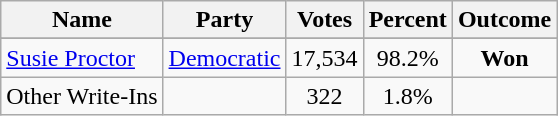<table class=wikitable style="text-align:center">
<tr>
<th>Name</th>
<th>Party</th>
<th>Votes</th>
<th>Percent</th>
<th>Outcome</th>
</tr>
<tr>
</tr>
<tr>
<td align=left><a href='#'>Susie Proctor</a></td>
<td><a href='#'>Democratic</a></td>
<td>17,534</td>
<td>98.2%</td>
<td><strong>Won</strong></td>
</tr>
<tr>
<td align=left>Other Write-Ins</td>
<td></td>
<td>322</td>
<td>1.8%</td>
<td></td>
</tr>
</table>
